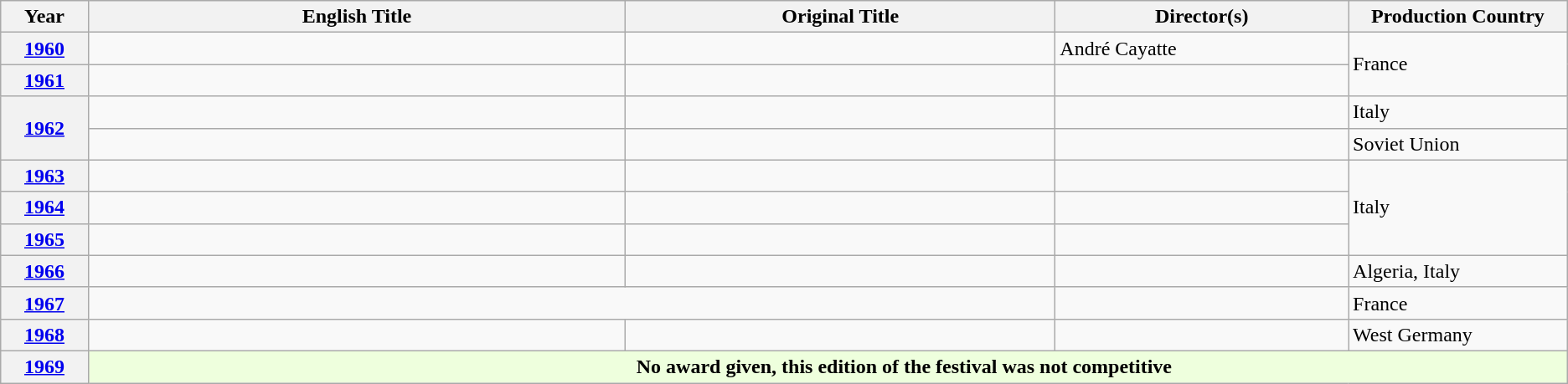<table class="wikitable">
<tr>
<th scope="col" style="width:1%;">Year</th>
<th scope="col" style="width:10%;">English Title</th>
<th scope="col" style="width:8%;">Original Title</th>
<th scope="col" style="width:5%;">Director(s)</th>
<th scope="col" style="width:3%;">Production Country</th>
</tr>
<tr>
<th style="text-align:center;"><a href='#'>1960</a></th>
<td></td>
<td></td>
<td sortname>André Cayatte</td>
<td rowspan="2">France</td>
</tr>
<tr>
<th style="text-align:center;"><a href='#'>1961</a></th>
<td></td>
<td></td>
<td></td>
</tr>
<tr>
<th rowspan="2" style="text-align:center;"><a href='#'>1962</a></th>
<td></td>
<td></td>
<td></td>
<td>Italy</td>
</tr>
<tr>
<td></td>
<td></td>
<td></td>
<td>Soviet Union</td>
</tr>
<tr>
<th style="text-align:center;"><a href='#'>1963</a></th>
<td></td>
<td></td>
<td></td>
<td rowspan="3">Italy</td>
</tr>
<tr>
<th style="text-align:center;"><a href='#'>1964</a></th>
<td></td>
<td></td>
<td></td>
</tr>
<tr>
<th style="text-align:center;"><a href='#'>1965</a></th>
<td></td>
<td></td>
<td></td>
</tr>
<tr>
<th style="text-align:center;"><a href='#'>1966</a></th>
<td></td>
<td></td>
<td></td>
<td>Algeria, Italy</td>
</tr>
<tr>
<th style="text-align:center;"><a href='#'>1967</a></th>
<td colspan="2"></td>
<td></td>
<td>France</td>
</tr>
<tr>
<th style="text-align:center;"><a href='#'>1968</a></th>
<td></td>
<td></td>
<td></td>
<td>West Germany</td>
</tr>
<tr>
<th style="text-align:center;"><a href='#'>1969</a></th>
<th colspan="4" style="background-color:#EFD; padding-left:10%" data-sort-value="ω">No award given, this edition of the festival was not competitive</th>
</tr>
</table>
